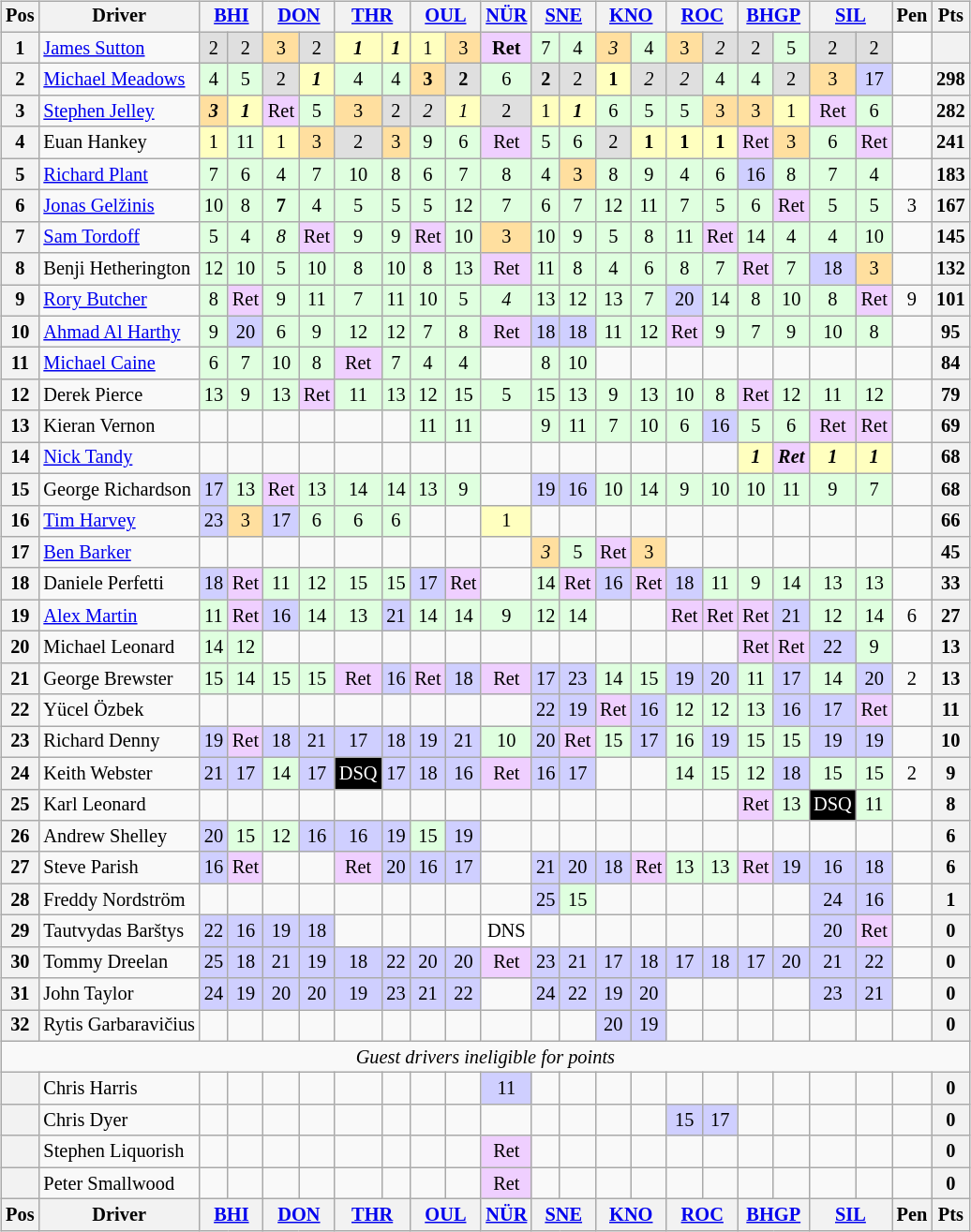<table>
<tr>
<td><br><table class="wikitable" style="font-size: 85%; text-align: center;">
<tr valign="top">
<th valign="middle">Pos</th>
<th valign="middle">Driver</th>
<th colspan="2"><a href='#'>BHI</a></th>
<th colspan="2"><a href='#'>DON</a></th>
<th colspan="2"><a href='#'>THR</a></th>
<th colspan="2"><a href='#'>OUL</a></th>
<th><a href='#'>NÜR</a></th>
<th colspan="2"><a href='#'>SNE</a></th>
<th colspan="2"><a href='#'>KNO</a></th>
<th colspan="2"><a href='#'>ROC</a></th>
<th colspan="2"><a href='#'>BHGP</a></th>
<th colspan="2"><a href='#'>SIL</a></th>
<th valign=middle>Pen</th>
<th valign=middle>Pts</th>
</tr>
<tr>
<th>1</th>
<td align=left> <a href='#'>James Sutton</a></td>
<td style="background:#DFDFDF;">2</td>
<td style="background:#DFDFDF;">2</td>
<td style="background:#FFDF9F;">3</td>
<td style="background:#DFDFDF;">2</td>
<td style="background:#FFFFBF;"><strong><em>1</em></strong></td>
<td style="background:#FFFFBF;"><strong><em>1</em></strong></td>
<td style="background:#FFFFBF;">1</td>
<td style="background:#FFDF9F;">3</td>
<td style="background:#efcfff;"><strong>Ret</strong></td>
<td style="background:#DFFFDF;">7</td>
<td style="background:#DFFFDF;">4</td>
<td style="background:#FFDF9F;"><em>3</em></td>
<td style="background:#DFFFDF;">4</td>
<td style="background:#FFDF9F;">3</td>
<td style="background:#DFDFDF;"><em>2</em></td>
<td style="background:#DFDFDF;">2</td>
<td style="background:#DFFFDF;">5</td>
<td style="background:#DFDFDF;">2</td>
<td style="background:#DFDFDF;">2</td>
<td></td>
<th></th>
</tr>
<tr>
<th>2</th>
<td align=left> <a href='#'>Michael Meadows</a></td>
<td style="background:#DFFFDF;">4</td>
<td style="background:#DFFFDF;">5</td>
<td style="background:#DFDFDF;">2</td>
<td style="background:#FFFFBF;"><strong><em>1</em></strong></td>
<td style="background:#DFFFDF;">4</td>
<td style="background:#DFFFDF;">4</td>
<td style="background:#FFDF9F;"><strong>3</strong></td>
<td style="background:#DFDFDF;"><strong>2</strong></td>
<td style="background:#DFFFDF;">6</td>
<td style="background:#DFDFDF;"><strong>2</strong></td>
<td style="background:#DFDFDF;">2</td>
<td style="background:#FFFFBF;"><strong>1</strong></td>
<td style="background:#DFDFDF;"><em>2</em></td>
<td style="background:#DFDFDF;"><em>2</em></td>
<td style="background:#DFFFDF;">4</td>
<td style="background:#DFFFDF;">4</td>
<td style="background:#DFDFDF;">2</td>
<td style="background:#FFDF9F;">3</td>
<td style="background:#cfcfff;">17</td>
<td></td>
<th>298</th>
</tr>
<tr>
<th>3</th>
<td align=left> <a href='#'>Stephen Jelley</a></td>
<td style="background:#FFDF9F;"><strong><em>3</em></strong></td>
<td style="background:#FFFFBF;"><strong><em>1</em></strong></td>
<td style="background:#efcfff;">Ret</td>
<td style="background:#DFFFDF;">5</td>
<td style="background:#FFDF9F;">3</td>
<td style="background:#DFDFDF;">2</td>
<td style="background:#DFDFDF;"><em>2</em></td>
<td style="background:#FFFFBF;"><em>1</em></td>
<td style="background:#DFDFDF;">2</td>
<td style="background:#FFFFBF;">1</td>
<td style="background:#FFFFBF;"><strong><em>1</em></strong></td>
<td style="background:#DFFFDF;">6</td>
<td style="background:#DFFFDF;">5</td>
<td style="background:#DFFFDF;">5</td>
<td style="background:#FFDF9F;">3</td>
<td style="background:#FFDF9F;">3</td>
<td style="background:#FFFFBF;">1</td>
<td style="background:#efcfff;">Ret</td>
<td style="background:#DFFFDF;">6</td>
<td></td>
<th>282</th>
</tr>
<tr>
<th>4</th>
<td align=left> Euan Hankey</td>
<td style="background:#FFFFBF;">1</td>
<td style="background:#DFFFDF;">11</td>
<td style="background:#FFFFBF;">1</td>
<td style="background:#FFDF9F;">3</td>
<td style="background:#DFDFDF;">2</td>
<td style="background:#FFDF9F;">3</td>
<td style="background:#DFFFDF;">9</td>
<td style="background:#DFFFDF;">6</td>
<td style="background:#efcfff;">Ret</td>
<td style="background:#DFFFDF;">5</td>
<td style="background:#DFFFDF;">6</td>
<td style="background:#DFDFDF;">2</td>
<td style="background:#FFFFBF;"><strong>1</strong></td>
<td style="background:#FFFFBF;"><strong>1</strong></td>
<td style="background:#FFFFBF;"><strong>1</strong></td>
<td style="background:#efcfff;">Ret</td>
<td style="background:#FFDF9F;">3</td>
<td style="background:#DFFFDF;">6</td>
<td style="background:#efcfff;">Ret</td>
<td></td>
<th>241</th>
</tr>
<tr>
<th>5</th>
<td align=left> <a href='#'>Richard Plant</a></td>
<td style="background:#DFFFDF;">7</td>
<td style="background:#DFFFDF;">6</td>
<td style="background:#DFFFDF;">4</td>
<td style="background:#DFFFDF;">7</td>
<td style="background:#DFFFDF;">10</td>
<td style="background:#DFFFDF;">8</td>
<td style="background:#DFFFDF;">6</td>
<td style="background:#DFFFDF;">7</td>
<td style="background:#DFFFDF;">8</td>
<td style="background:#DFFFDF;">4</td>
<td style="background:#FFDF9F;">3</td>
<td style="background:#DFFFDF;">8</td>
<td style="background:#DFFFDF;">9</td>
<td style="background:#DFFFDF;">4</td>
<td style="background:#DFFFDF;">6</td>
<td style="background:#CFCFFF;">16</td>
<td style="background:#DFFFDF;">8</td>
<td style="background:#DFFFDF;">7</td>
<td style="background:#DFFFDF;">4</td>
<td></td>
<th>183</th>
</tr>
<tr>
<th>6</th>
<td align=left> <a href='#'>Jonas Gelžinis</a></td>
<td style="background:#DFFFDF;">10</td>
<td style="background:#DFFFDF;">8</td>
<td style="background:#DFFFDF;"><strong>7</strong></td>
<td style="background:#DFFFDF;">4</td>
<td style="background:#DFFFDF;">5</td>
<td style="background:#DFFFDF;">5</td>
<td style="background:#DFFFDF;">5</td>
<td style="background:#DFFFDF;">12</td>
<td style="background:#DFFFDF;">7</td>
<td style="background:#DFFFDF;">6</td>
<td style="background:#DFFFDF;">7</td>
<td style="background:#DFFFDF;">12</td>
<td style="background:#DFFFDF;">11</td>
<td style="background:#DFFFDF;">7</td>
<td style="background:#DFFFDF;">5</td>
<td style="background:#DFFFDF;">6</td>
<td style="background:#efcfff;">Ret</td>
<td style="background:#DFFFDF;">5</td>
<td style="background:#DFFFDF;">5</td>
<td>3</td>
<th>167</th>
</tr>
<tr>
<th>7</th>
<td align=left> <a href='#'>Sam Tordoff</a></td>
<td style="background:#DFFFDF;">5</td>
<td style="background:#DFFFDF;">4</td>
<td style="background:#DFFFDF;"><em>8</em></td>
<td style="background:#efcfff;">Ret</td>
<td style="background:#DFFFDF;">9</td>
<td style="background:#DFFFDF;">9</td>
<td style="background:#efcfff;">Ret</td>
<td style="background:#DFFFDF;">10</td>
<td style="background:#FFDF9F;">3</td>
<td style="background:#DFFFDF;">10</td>
<td style="background:#DFFFDF;">9</td>
<td style="background:#DFFFDF;">5</td>
<td style="background:#DFFFDF;">8</td>
<td style="background:#DFFFDF;">11</td>
<td style="background:#efcfff;">Ret</td>
<td style="background:#DFFFDF;">14</td>
<td style="background:#DFFFDF;">4</td>
<td style="background:#DFFFDF;">4</td>
<td style="background:#DFFFDF;">10</td>
<td></td>
<th>145</th>
</tr>
<tr>
<th>8</th>
<td align=left> Benji Hetherington</td>
<td style="background:#DFFFDF;">12</td>
<td style="background:#DFFFDF;">10</td>
<td style="background:#DFFFDF;">5</td>
<td style="background:#DFFFDF;">10</td>
<td style="background:#DFFFDF;">8</td>
<td style="background:#DFFFDF;">10</td>
<td style="background:#DFFFDF;">8</td>
<td style="background:#DFFFDF;">13</td>
<td style="background:#efcfff;">Ret</td>
<td style="background:#DFFFDF;">11</td>
<td style="background:#DFFFDF;">8</td>
<td style="background:#DFFFDF;">4</td>
<td style="background:#DFFFDF;">6</td>
<td style="background:#DFFFDF;">8</td>
<td style="background:#DFFFDF;">7</td>
<td style="background:#efcfff;">Ret</td>
<td style="background:#DFFFDF;">7</td>
<td style="background:#cfcfff;">18</td>
<td style="background:#FFDF9F;">3</td>
<td></td>
<th>132</th>
</tr>
<tr>
<th>9</th>
<td align=left> <a href='#'>Rory Butcher</a></td>
<td style="background:#DFFFDF;">8</td>
<td style="background:#efcfff;">Ret</td>
<td style="background:#DFFFDF;">9</td>
<td style="background:#DFFFDF;">11</td>
<td style="background:#DFFFDF;">7</td>
<td style="background:#DFFFDF;">11</td>
<td style="background:#DFFFDF;">10</td>
<td style="background:#DFFFDF;">5</td>
<td style="background:#DFFFDF;"><em>4</em></td>
<td style="background:#DFFFDF;">13</td>
<td style="background:#DFFFDF;">12</td>
<td style="background:#DFFFDF;">13</td>
<td style="background:#DFFFDF;">7</td>
<td style="background:#CFCFFF;">20</td>
<td style="background:#DFFFDF;">14</td>
<td style="background:#DFFFDF;">8</td>
<td style="background:#DFFFDF;">10</td>
<td style="background:#DFFFDF;">8</td>
<td style="background:#efcfff;">Ret</td>
<td>9</td>
<th>101</th>
</tr>
<tr>
<th>10</th>
<td align=left> <a href='#'>Ahmad Al Harthy</a></td>
<td style="background:#DFFFDF;">9</td>
<td style="background:#CFCFFF;">20</td>
<td style="background:#DFFFDF;">6</td>
<td style="background:#DFFFDF;">9</td>
<td style="background:#DFFFDF;">12</td>
<td style="background:#DFFFDF;">12</td>
<td style="background:#DFFFDF;">7</td>
<td style="background:#DFFFDF;">8</td>
<td style="background:#efcfff;">Ret</td>
<td style="background:#CFCFFF;">18</td>
<td style="background:#CFCFFF;">18</td>
<td style="background:#DFFFDF;">11</td>
<td style="background:#DFFFDF;">12</td>
<td style="background:#efcfff;">Ret</td>
<td style="background:#DFFFDF;">9</td>
<td style="background:#DFFFDF;">7</td>
<td style="background:#DFFFDF;">9</td>
<td style="background:#DFFFDF;">10</td>
<td style="background:#DFFFDF;">8</td>
<td></td>
<th>95</th>
</tr>
<tr>
<th>11</th>
<td align=left> <a href='#'>Michael Caine</a></td>
<td style="background:#DFFFDF;">6</td>
<td style="background:#DFFFDF;">7</td>
<td style="background:#DFFFDF;">10</td>
<td style="background:#DFFFDF;">8</td>
<td style="background:#efcfff;">Ret</td>
<td style="background:#DFFFDF;">7</td>
<td style="background:#DFFFDF;">4</td>
<td style="background:#DFFFDF;">4</td>
<td></td>
<td style="background:#DFFFDF;">8</td>
<td style="background:#DFFFDF;">10</td>
<td></td>
<td></td>
<td></td>
<td></td>
<td></td>
<td></td>
<td></td>
<td></td>
<td></td>
<th>84</th>
</tr>
<tr>
<th>12</th>
<td align=left> Derek Pierce</td>
<td style="background:#DFFFDF;">13</td>
<td style="background:#DFFFDF;">9</td>
<td style="background:#DFFFDF;">13</td>
<td style="background:#efcfff;">Ret</td>
<td style="background:#DFFFDF;">11</td>
<td style="background:#DFFFDF;">13</td>
<td style="background:#DFFFDF;">12</td>
<td style="background:#DFFFDF;">15</td>
<td style="background:#DFFFDF;">5</td>
<td style="background:#DFFFDF;">15</td>
<td style="background:#DFFFDF;">13</td>
<td style="background:#DFFFDF;">9</td>
<td style="background:#DFFFDF;">13</td>
<td style="background:#DFFFDF;">10</td>
<td style="background:#DFFFDF;">8</td>
<td style="background:#efcfff;">Ret</td>
<td style="background:#DFFFDF;">12</td>
<td style="background:#DFFFDF;">11</td>
<td style="background:#DFFFDF;">12</td>
<td></td>
<th>79</th>
</tr>
<tr>
<th>13</th>
<td align=left> Kieran Vernon</td>
<td></td>
<td></td>
<td></td>
<td></td>
<td></td>
<td></td>
<td style="background:#DFFFDF;">11</td>
<td style="background:#DFFFDF;">11</td>
<td></td>
<td style="background:#DFFFDF;">9</td>
<td style="background:#DFFFDF;">11</td>
<td style="background:#DFFFDF;">7</td>
<td style="background:#DFFFDF;">10</td>
<td style="background:#DFFFDF;">6</td>
<td style="background:#CFCFFF;">16</td>
<td style="background:#DFFFDF;">5</td>
<td style="background:#DFFFDF;">6</td>
<td style="background:#efcfff;">Ret</td>
<td style="background:#efcfff;">Ret</td>
<td></td>
<th>69</th>
</tr>
<tr>
<th>14</th>
<td align=left> <a href='#'>Nick Tandy</a></td>
<td></td>
<td></td>
<td></td>
<td></td>
<td></td>
<td></td>
<td></td>
<td></td>
<td></td>
<td></td>
<td></td>
<td></td>
<td></td>
<td></td>
<td></td>
<td style="background:#FFFFBF;"><strong><em>1</em></strong></td>
<td style="background:#efcfff;"><strong><em>Ret</em></strong></td>
<td style="background:#FFFFBF;"><strong><em>1</em></strong></td>
<td style="background:#FFFFBF;"><strong><em>1</em></strong></td>
<td></td>
<th>68</th>
</tr>
<tr>
<th>15</th>
<td align=left> George Richardson</td>
<td style="background:#CFCFFF;">17</td>
<td style="background:#DFFFDF;">13</td>
<td style="background:#efcfff;">Ret</td>
<td style="background:#DFFFDF;">13</td>
<td style="background:#DFFFDF;">14</td>
<td style="background:#DFFFDF;">14</td>
<td style="background:#DFFFDF;">13</td>
<td style="background:#DFFFDF;">9</td>
<td></td>
<td style="background:#CFCFFF;">19</td>
<td style="background:#CFCFFF;">16</td>
<td style="background:#DFFFDF;">10</td>
<td style="background:#DFFFDF;">14</td>
<td style="background:#DFFFDF;">9</td>
<td style="background:#DFFFDF;">10</td>
<td style="background:#DFFFDF;">10</td>
<td style="background:#DFFFDF;">11</td>
<td style="background:#DFFFDF;">9</td>
<td style="background:#DFFFDF;">7</td>
<td></td>
<th>68</th>
</tr>
<tr>
<th>16</th>
<td align=left> <a href='#'>Tim Harvey</a></td>
<td style="background:#CFCFFF;">23</td>
<td style="background:#FFDF9F;">3</td>
<td style="background:#CFCFFF;">17</td>
<td style="background:#DFFFDF;">6</td>
<td style="background:#DFFFDF;">6</td>
<td style="background:#DFFFDF;">6</td>
<td></td>
<td></td>
<td style="background:#FFFFBF;">1</td>
<td></td>
<td></td>
<td></td>
<td></td>
<td></td>
<td></td>
<td></td>
<td></td>
<td></td>
<td></td>
<td></td>
<th>66</th>
</tr>
<tr>
<th>17</th>
<td align=left> <a href='#'>Ben Barker</a></td>
<td></td>
<td></td>
<td></td>
<td></td>
<td></td>
<td></td>
<td></td>
<td></td>
<td></td>
<td style="background:#FFDF9F;"><em>3</em></td>
<td style="background:#DFFFDF;">5</td>
<td style="background:#efcfff;">Ret</td>
<td style="background:#FFDF9F;">3</td>
<td></td>
<td></td>
<td></td>
<td></td>
<td></td>
<td></td>
<td></td>
<th>45</th>
</tr>
<tr>
<th>18</th>
<td align=left> Daniele Perfetti</td>
<td style="background:#CFCFFF;">18</td>
<td style="background:#efcfff;">Ret</td>
<td style="background:#DFFFDF;">11</td>
<td style="background:#DFFFDF;">12</td>
<td style="background:#DFFFDF;">15</td>
<td style="background:#DFFFDF;">15</td>
<td style="background:#CFCFFF;">17</td>
<td style="background:#efcfff;">Ret</td>
<td></td>
<td style="background:#DFFFDF;">14</td>
<td style="background:#efcfff;">Ret</td>
<td style="background:#CFCFFF;">16</td>
<td style="background:#efcfff;">Ret</td>
<td style="background:#CFCFFF;">18</td>
<td style="background:#DFFFDF;">11</td>
<td style="background:#DFFFDF;">9</td>
<td style="background:#DFFFDF;">14</td>
<td style="background:#DFFFDF;">13</td>
<td style="background:#DFFFDF;">13</td>
<td></td>
<th>33</th>
</tr>
<tr>
<th>19</th>
<td align=left> <a href='#'>Alex Martin</a></td>
<td style="background:#DFFFDF;">11</td>
<td style="background:#efcfff;">Ret</td>
<td style="background:#CFCFFF;">16</td>
<td style="background:#DFFFDF;">14</td>
<td style="background:#DFFFDF;">13</td>
<td style="background:#CFCFFF;">21</td>
<td style="background:#DFFFDF;">14</td>
<td style="background:#DFFFDF;">14</td>
<td style="background:#DFFFDF;">9</td>
<td style="background:#DFFFDF;">12</td>
<td style="background:#DFFFDF;">14</td>
<td></td>
<td></td>
<td style="background:#efcfff;">Ret</td>
<td style="background:#efcfff;">Ret</td>
<td style="background:#efcfff;">Ret</td>
<td style="background:#CFCFFF;">21</td>
<td style="background:#DFFFDF;">12</td>
<td style="background:#DFFFDF;">14</td>
<td>6</td>
<th>27</th>
</tr>
<tr>
<th>20</th>
<td align=left> Michael Leonard</td>
<td style="background:#DFFFDF;">14</td>
<td style="background:#DFFFDF;">12</td>
<td></td>
<td></td>
<td></td>
<td></td>
<td></td>
<td></td>
<td></td>
<td></td>
<td></td>
<td></td>
<td></td>
<td></td>
<td></td>
<td style="background:#efcfff;">Ret</td>
<td style="background:#efcfff;">Ret</td>
<td style="background:#CFCFFF;">22</td>
<td style="background:#DFFFDF;">9</td>
<td></td>
<th>13</th>
</tr>
<tr>
<th>21</th>
<td align=left> George Brewster</td>
<td style="background:#DFFFDF;">15</td>
<td style="background:#DFFFDF;">14</td>
<td style="background:#DFFFDF;">15</td>
<td style="background:#DFFFDF;">15</td>
<td style="background:#efcfff;">Ret</td>
<td style="background:#CFCFFF;">16</td>
<td style="background:#efcfff;">Ret</td>
<td style="background:#CFCFFF;">18</td>
<td style="background:#efcfff;">Ret</td>
<td style="background:#CFCFFF;">17</td>
<td style="background:#CFCFFF;">23</td>
<td style="background:#DFFFDF;">14</td>
<td style="background:#DFFFDF;">15</td>
<td style="background:#CFCFFF;">19</td>
<td style="background:#CFCFFF;">20</td>
<td style="background:#DFFFDF;">11</td>
<td style="background:#CFCFFF;">17</td>
<td style="background:#DFFFDF;">14</td>
<td style="background:#CFCFFF;">20</td>
<td>2</td>
<th>13</th>
</tr>
<tr>
<th>22</th>
<td align=left> Yücel Özbek</td>
<td></td>
<td></td>
<td></td>
<td></td>
<td></td>
<td></td>
<td></td>
<td></td>
<td></td>
<td style="background:#CFCFFF;">22</td>
<td style="background:#CFCFFF;">19</td>
<td style="background:#efcfff;">Ret</td>
<td style="background:#CFCFFF;">16</td>
<td style="background:#DFFFDF;">12</td>
<td style="background:#DFFFDF;">12</td>
<td style="background:#DFFFDF;">13</td>
<td style="background:#CFCFFF;">16</td>
<td style="background:#CFCFFF;">17</td>
<td style="background:#efcfff;">Ret</td>
<td></td>
<th>11</th>
</tr>
<tr>
<th>23</th>
<td align=left> Richard Denny</td>
<td style="background:#CFCFFF;">19</td>
<td style="background:#efcfff;">Ret</td>
<td style="background:#CFCFFF;">18</td>
<td style="background:#CFCFFF;">21</td>
<td style="background:#CFCFFF;">17</td>
<td style="background:#CFCFFF;">18</td>
<td style="background:#CFCFFF;">19</td>
<td style="background:#CFCFFF;">21</td>
<td style="background:#DFFFDF;">10</td>
<td style="background:#CFCFFF;">20</td>
<td style="background:#efcfff;">Ret</td>
<td style="background:#DFFFDF;">15</td>
<td style="background:#CFCFFF;">17</td>
<td style="background:#DFFFDF;">16</td>
<td style="background:#CFCFFF;">19</td>
<td style="background:#DFFFDF;">15</td>
<td style="background:#DFFFDF;">15</td>
<td style="background:#CFCFFF;">19</td>
<td style="background:#CFCFFF;">19</td>
<td></td>
<th>10</th>
</tr>
<tr>
<th>24</th>
<td align=left> Keith Webster</td>
<td style="background:#CFCFFF;">21</td>
<td style="background:#CFCFFF;">17</td>
<td style="background:#DFFFDF;">14</td>
<td style="background:#CFCFFF;">17</td>
<td style="background:#000000; color:white">DSQ</td>
<td style="background:#CFCFFF;">17</td>
<td style="background:#CFCFFF;">18</td>
<td style="background:#CFCFFF;">16</td>
<td style="background:#efcfff;">Ret</td>
<td style="background:#CFCFFF;">16</td>
<td style="background:#CFCFFF;">17</td>
<td></td>
<td></td>
<td style="background:#DFFFDF;">14</td>
<td style="background:#DFFFDF;">15</td>
<td style="background:#DFFFDF;">12</td>
<td style="background:#CFCFFF;">18</td>
<td style="background:#DFFFDF;">15</td>
<td style="background:#DFFFDF;">15</td>
<td>2</td>
<th>9</th>
</tr>
<tr>
<th>25</th>
<td align=left> Karl Leonard</td>
<td></td>
<td></td>
<td></td>
<td></td>
<td></td>
<td></td>
<td></td>
<td></td>
<td></td>
<td></td>
<td></td>
<td></td>
<td></td>
<td></td>
<td></td>
<td style="background:#efcfff;">Ret</td>
<td style="background:#DFFFDF;">13</td>
<td style="background:#000000; color:white">DSQ</td>
<td style="background:#DFFFDF;">11</td>
<td></td>
<th>8</th>
</tr>
<tr>
<th>26</th>
<td align=left> Andrew Shelley</td>
<td style="background:#CFCFFF;">20</td>
<td style="background:#DFFFDF;">15</td>
<td style="background:#DFFFDF;">12</td>
<td style="background:#CFCFFF;">16</td>
<td style="background:#CFCFFF;">16</td>
<td style="background:#CFCFFF;">19</td>
<td style="background:#DFFFDF;">15</td>
<td style="background:#CFCFFF;">19</td>
<td></td>
<td></td>
<td></td>
<td></td>
<td></td>
<td></td>
<td></td>
<td></td>
<td></td>
<td></td>
<td></td>
<td></td>
<th>6</th>
</tr>
<tr>
<th>27</th>
<td align=left> Steve Parish</td>
<td style="background:#CFCFFF;">16</td>
<td style="background:#efcfff;">Ret</td>
<td></td>
<td></td>
<td style="background:#efcfff;">Ret</td>
<td style="background:#CFCFFF;">20</td>
<td style="background:#CFCFFF;">16</td>
<td style="background:#CFCFFF;">17</td>
<td></td>
<td style="background:#CFCFFF;">21</td>
<td style="background:#CFCFFF;">20</td>
<td style="background:#CFCFFF;">18</td>
<td style="background:#efcfff;">Ret</td>
<td style="background:#DFFFDF;">13</td>
<td style="background:#DFFFDF;">13</td>
<td style="background:#efcfff;">Ret</td>
<td style="background:#CFCFFF;">19</td>
<td style="background:#CFCFFF;">16</td>
<td style="background:#CFCFFF;">18</td>
<td></td>
<th>6</th>
</tr>
<tr>
<th>28</th>
<td align=left> Freddy Nordström</td>
<td></td>
<td></td>
<td></td>
<td></td>
<td></td>
<td></td>
<td></td>
<td></td>
<td></td>
<td style="background:#CFCFFF;">25</td>
<td style="background:#DFFFDF;">15</td>
<td></td>
<td></td>
<td></td>
<td></td>
<td></td>
<td></td>
<td style="background:#CFCFFF;">24</td>
<td style="background:#CFCFFF;">16</td>
<td></td>
<th>1</th>
</tr>
<tr>
<th>29</th>
<td align=left> Tautvydas Barštys</td>
<td style="background:#CFCFFF;">22</td>
<td style="background:#CFCFFF;">16</td>
<td style="background:#CFCFFF;">19</td>
<td style="background:#CFCFFF;">18</td>
<td></td>
<td></td>
<td></td>
<td></td>
<td style="background:#FFFFFF;">DNS</td>
<td></td>
<td></td>
<td></td>
<td></td>
<td></td>
<td></td>
<td></td>
<td></td>
<td style="background:#CFCFFF;">20</td>
<td style="background:#efcfff;">Ret</td>
<td></td>
<th>0</th>
</tr>
<tr>
<th>30</th>
<td align=left> Tommy Dreelan</td>
<td style="background:#CFCFFF;">25</td>
<td style="background:#CFCFFF;">18</td>
<td style="background:#CFCFFF;">21</td>
<td style="background:#CFCFFF;">19</td>
<td style="background:#CFCFFF;">18</td>
<td style="background:#CFCFFF;">22</td>
<td style="background:#CFCFFF;">20</td>
<td style="background:#CFCFFF;">20</td>
<td style="background:#efcfff;">Ret</td>
<td style="background:#CFCFFF;">23</td>
<td style="background:#CFCFFF;">21</td>
<td style="background:#CFCFFF;">17</td>
<td style="background:#CFCFFF;">18</td>
<td style="background:#CFCFFF;">17</td>
<td style="background:#CFCFFF;">18</td>
<td style="background:#CFCFFF;">17</td>
<td style="background:#CFCFFF;">20</td>
<td style="background:#CFCFFF;">21</td>
<td style="background:#CFCFFF;">22</td>
<td></td>
<th>0</th>
</tr>
<tr>
<th>31</th>
<td align=left> John Taylor</td>
<td style="background:#CFCFFF;">24</td>
<td style="background:#CFCFFF;">19</td>
<td style="background:#CFCFFF;">20</td>
<td style="background:#CFCFFF;">20</td>
<td style="background:#CFCFFF;">19</td>
<td style="background:#CFCFFF;">23</td>
<td style="background:#CFCFFF;">21</td>
<td style="background:#CFCFFF;">22</td>
<td></td>
<td style="background:#CFCFFF;">24</td>
<td style="background:#CFCFFF;">22</td>
<td style="background:#CFCFFF;">19</td>
<td style="background:#CFCFFF;">20</td>
<td></td>
<td></td>
<td></td>
<td></td>
<td style="background:#CFCFFF;">23</td>
<td style="background:#CFCFFF;">21</td>
<td></td>
<th>0</th>
</tr>
<tr>
<th>32</th>
<td align=left> Rytis Garbaravičius</td>
<td></td>
<td></td>
<td></td>
<td></td>
<td></td>
<td></td>
<td></td>
<td></td>
<td></td>
<td></td>
<td></td>
<td style="background:#CFCFFF;">20</td>
<td style="background:#CFCFFF;">19</td>
<td></td>
<td></td>
<td></td>
<td></td>
<td></td>
<td></td>
<td></td>
<th>0</th>
</tr>
<tr>
<td colspan=23 align=center><em>Guest drivers ineligible for points</em></td>
</tr>
<tr>
<th></th>
<td align=left> Chris Harris</td>
<td></td>
<td></td>
<td></td>
<td></td>
<td></td>
<td></td>
<td></td>
<td></td>
<td style="background:#CFCFFF;">11</td>
<td></td>
<td></td>
<td></td>
<td></td>
<td></td>
<td></td>
<td></td>
<td></td>
<td></td>
<td></td>
<td></td>
<th>0</th>
</tr>
<tr>
<th></th>
<td align=left> Chris Dyer</td>
<td></td>
<td></td>
<td></td>
<td></td>
<td></td>
<td></td>
<td></td>
<td></td>
<td></td>
<td></td>
<td></td>
<td></td>
<td></td>
<td style="background:#CFCFFF;">15</td>
<td style="background:#CFCFFF;">17</td>
<td></td>
<td></td>
<td></td>
<td></td>
<td></td>
<th>0</th>
</tr>
<tr>
<th></th>
<td align=left> Stephen Liquorish</td>
<td></td>
<td></td>
<td></td>
<td></td>
<td></td>
<td></td>
<td></td>
<td></td>
<td style="background:#efcfff;">Ret</td>
<td></td>
<td></td>
<td></td>
<td></td>
<td></td>
<td></td>
<td></td>
<td></td>
<td></td>
<td></td>
<td></td>
<th>0</th>
</tr>
<tr>
<th></th>
<td align=left> Peter Smallwood</td>
<td></td>
<td></td>
<td></td>
<td></td>
<td></td>
<td></td>
<td></td>
<td></td>
<td style="background:#efcfff;">Ret</td>
<td></td>
<td></td>
<td></td>
<td></td>
<td></td>
<td></td>
<td></td>
<td></td>
<td></td>
<td></td>
<td></td>
<th>0</th>
</tr>
<tr valign="top">
<th valign="middle">Pos</th>
<th valign="middle">Driver</th>
<th colspan="2"><a href='#'>BHI</a></th>
<th colspan="2"><a href='#'>DON</a></th>
<th colspan="2"><a href='#'>THR</a></th>
<th colspan="2"><a href='#'>OUL</a></th>
<th><a href='#'>NÜR</a></th>
<th colspan="2"><a href='#'>SNE</a></th>
<th colspan="2"><a href='#'>KNO</a></th>
<th colspan="2"><a href='#'>ROC</a></th>
<th colspan="2"><a href='#'>BHGP</a></th>
<th colspan="2"><a href='#'>SIL</a></th>
<th valign=middle>Pen</th>
<th valign=middle>Pts</th>
</tr>
</table>
</td>
<td valign="top"><br></td>
</tr>
</table>
